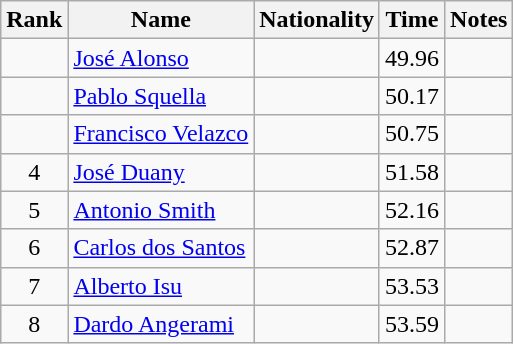<table class="wikitable sortable" style="text-align:center">
<tr>
<th>Rank</th>
<th>Name</th>
<th>Nationality</th>
<th>Time</th>
<th>Notes</th>
</tr>
<tr>
<td align=center></td>
<td align=left><a href='#'>José Alonso</a></td>
<td align=left></td>
<td>49.96</td>
<td></td>
</tr>
<tr>
<td align=center></td>
<td align=left><a href='#'>Pablo Squella</a></td>
<td align=left></td>
<td>50.17</td>
<td></td>
</tr>
<tr>
<td align=center></td>
<td align=left><a href='#'>Francisco Velazco</a></td>
<td align=left></td>
<td>50.75</td>
<td></td>
</tr>
<tr>
<td align=center>4</td>
<td align=left><a href='#'>José Duany</a></td>
<td align=left></td>
<td>51.58</td>
<td></td>
</tr>
<tr>
<td align=center>5</td>
<td align=left><a href='#'>Antonio Smith</a></td>
<td align=left></td>
<td>52.16</td>
<td></td>
</tr>
<tr>
<td align=center>6</td>
<td align=left><a href='#'>Carlos dos Santos</a></td>
<td align=left></td>
<td>52.87</td>
<td></td>
</tr>
<tr>
<td align=center>7</td>
<td align=left><a href='#'>Alberto Isu</a></td>
<td align=left></td>
<td>53.53</td>
<td></td>
</tr>
<tr>
<td align=center>8</td>
<td align=left><a href='#'>Dardo Angerami</a></td>
<td align=left></td>
<td>53.59</td>
<td></td>
</tr>
</table>
